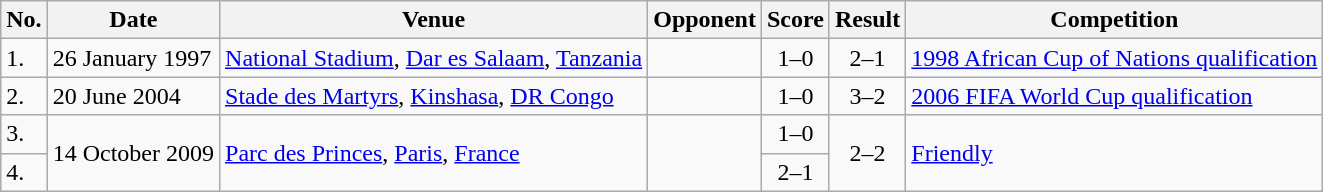<table class="wikitable" style="font-size:100%;">
<tr>
<th>No.</th>
<th>Date</th>
<th>Venue</th>
<th>Opponent</th>
<th>Score</th>
<th>Result</th>
<th>Competition</th>
</tr>
<tr>
<td>1.</td>
<td>26 January 1997</td>
<td><a href='#'>National Stadium</a>, <a href='#'>Dar es Salaam</a>, <a href='#'>Tanzania</a></td>
<td></td>
<td align=center>1–0</td>
<td align=center>2–1</td>
<td><a href='#'>1998 African Cup of Nations qualification</a></td>
</tr>
<tr>
<td>2.</td>
<td>20 June 2004</td>
<td><a href='#'>Stade des Martyrs</a>, <a href='#'>Kinshasa</a>, <a href='#'>DR Congo</a></td>
<td></td>
<td align=center>1–0</td>
<td align=center>3–2</td>
<td><a href='#'>2006 FIFA World Cup qualification</a></td>
</tr>
<tr>
<td>3.</td>
<td rowspan=2>14 October 2009</td>
<td rowspan=2><a href='#'>Parc des Princes</a>, <a href='#'>Paris</a>, <a href='#'>France</a></td>
<td rowspan=2></td>
<td align=center>1–0</td>
<td rowspan=2 align=center>2–2</td>
<td rowspan=2><a href='#'>Friendly</a></td>
</tr>
<tr>
<td>4.</td>
<td align=center>2–1</td>
</tr>
</table>
